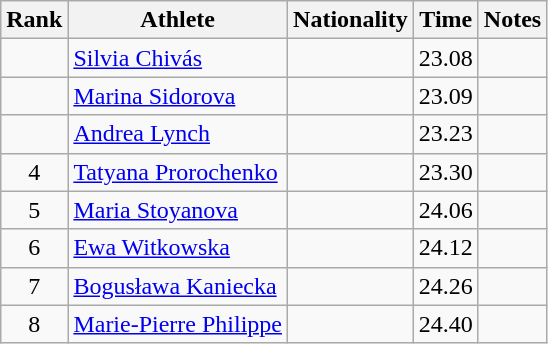<table class="wikitable sortable" style="text-align:center">
<tr>
<th>Rank</th>
<th>Athlete</th>
<th>Nationality</th>
<th>Time</th>
<th>Notes</th>
</tr>
<tr>
<td></td>
<td align=left><a href='#'>Silvia Chivás</a></td>
<td align=left></td>
<td>23.08</td>
<td></td>
</tr>
<tr>
<td></td>
<td align=left><a href='#'>Marina Sidorova</a></td>
<td align=left></td>
<td>23.09</td>
<td></td>
</tr>
<tr>
<td></td>
<td align=left><a href='#'>Andrea Lynch</a></td>
<td align=left></td>
<td>23.23</td>
<td></td>
</tr>
<tr>
<td>4</td>
<td align=left><a href='#'>Tatyana Prorochenko</a></td>
<td align=left></td>
<td>23.30</td>
<td></td>
</tr>
<tr>
<td>5</td>
<td align=left><a href='#'>Maria Stoyanova</a></td>
<td align=left></td>
<td>24.06</td>
<td></td>
</tr>
<tr>
<td>6</td>
<td align=left><a href='#'>Ewa Witkowska</a></td>
<td align=left></td>
<td>24.12</td>
<td></td>
</tr>
<tr>
<td>7</td>
<td align=left><a href='#'>Bogusława Kaniecka</a></td>
<td align=left></td>
<td>24.26</td>
<td></td>
</tr>
<tr>
<td>8</td>
<td align=left><a href='#'>Marie-Pierre Philippe</a></td>
<td align=left></td>
<td>24.40</td>
<td></td>
</tr>
</table>
